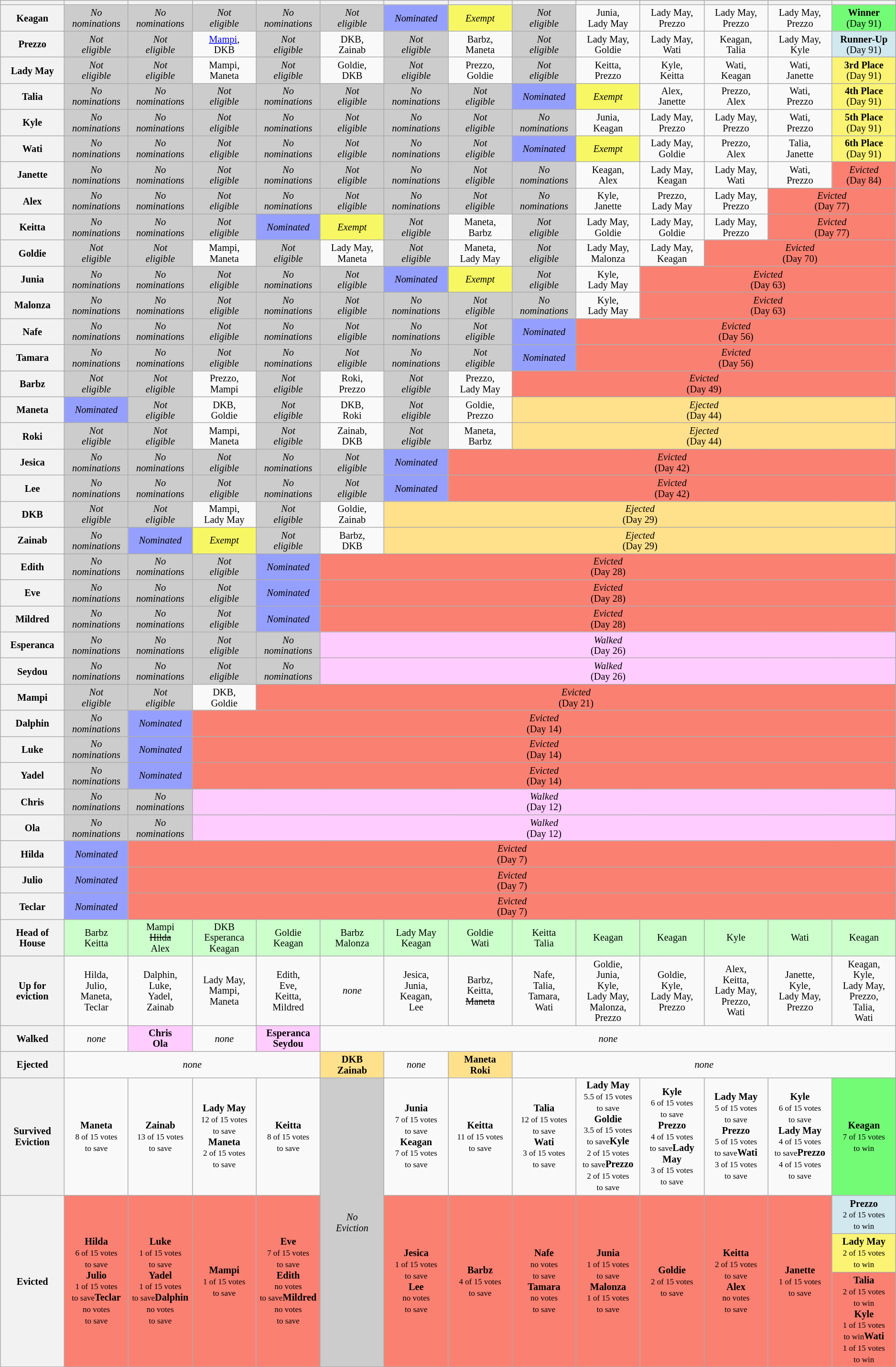<table class="wikitable" style="text-align:center; font-size:85%; line-height:15px">
<tr>
<th style="width: 6%;"></th>
<th style="width: 6%;"></th>
<th style="width: 6%;"></th>
<th style="width: 6%;"></th>
<th style="width: 6%;"></th>
<th style="width: 6%;"></th>
<th style="width: 6%;"></th>
<th style="width: 6%;"></th>
<th style="width: 6%;"></th>
<th style="width: 6%;"></th>
<th style="width: 6%;"></th>
<th style="width: 6%;"></th>
<th style="width: 6%;"></th>
<th style="width: 6%;"></th>
</tr>
<tr>
<th>Keagan</th>
<td style="background:#ccc; text-align:center"><span><em>No<br>nominations</em></span></td>
<td style="background:#ccc; text-align:center"><span><em>No<br>nominations</em></span></td>
<td style="background:#ccc; text-align:center"><span><em>Not<br>eligible</em></span></td>
<td style="background:#ccc; text-align:center"><span><em>No<br>nominations</em></span></td>
<td style="background:#ccc; text-align:center"><span><em>Not<br>eligible</em></span></td>
<td style="background:#959FFD; text-align:center"><span><em>Nominated</em></span></td>
<td style="background:#f7f763; text-align:center"><span><em>Exempt</em></span></td>
<td style="background:#ccc; text-align:center"><span><em>Not<br>eligible</em></span></td>
<td><span>Junia,<br>Lady May</span></td>
<td><span>Lady May,<br>Prezzo</span></td>
<td><span>Lady May,<br>Prezzo</span></td>
<td><span>Lady May,<br>Prezzo</span></td>
<td style="background:#73FB76; text-align:center"><strong>Winner</strong><br>(Day 91)</td>
</tr>
<tr>
<th>Prezzo</th>
<td style="background:#ccc; text-align:center"><span><em>Not<br>eligible</em></span></td>
<td style="background:#ccc; text-align:center"><span><em>Not<br>eligible</em></span></td>
<td><span><a href='#'>Mampi</a>,<br>DKB</span></td>
<td style="background:#ccc; text-align:center"><span><em>Not<br>eligible</em></span></td>
<td><span>DKB,<br>Zainab</span></td>
<td style="background:#ccc; text-align:center"><span><em>Not<br>eligible</em></span></td>
<td><span>Barbz,<br>Maneta</span></td>
<td style="background:#ccc; text-align:center"><span><em>Not<br>eligible</em></span></td>
<td><span>Lady May,<br>Goldie</span></td>
<td><span>Lady May,<br>Wati</span></td>
<td><span>Keagan,<br>Talia</span></td>
<td><span>Lady May,<br>Kyle</span></td>
<td style="background:#D1E8EF; text-align:center"><strong>Runner-Up</strong><br>(Day 91)</td>
</tr>
<tr>
<th>Lady May</th>
<td style="background:#ccc; text-align:center"><span><em>Not<br>eligible</em></span></td>
<td style="background:#ccc; text-align:center"><span><em>Not<br>eligible</em></span></td>
<td><span>Mampi,<br>Maneta</span></td>
<td style="background:#ccc; text-align:center"><span><em>Not<br>eligible</em></span></td>
<td><span>Goldie,<br>DKB</span></td>
<td style="background:#ccc; text-align:center"><span><em>Not<br>eligible</em></span></td>
<td><span>Prezzo,<br>Goldie</span></td>
<td style="background:#ccc; text-align:center"><span><em>Not<br>eligible</em></span></td>
<td><span>Keitta,<br>Prezzo</span></td>
<td><span>Kyle,<br>Keitta</span></td>
<td><span>Wati,<br>Keagan</span></td>
<td><span>Wati,<br>Janette</span></td>
<td style="background:#FBF373; text-align:center"><strong>3rd Place</strong><br>(Day 91)</td>
</tr>
<tr>
<th>Talia</th>
<td style="background:#ccc; text-align:center"><span><em>No<br>nominations</em></span></td>
<td style="background:#ccc; text-align:center"><span><em>No<br>nominations</em></span></td>
<td style="background:#ccc; text-align:center"><span><em>Not<br>eligible</em></span></td>
<td style="background:#ccc; text-align:center"><span><em>No<br>nominations</em></span></td>
<td style="background:#ccc; text-align:center"><span><em>Not<br>eligible</em></span></td>
<td style="background:#ccc; text-align:center"><span><em>No<br>nominations</em></span></td>
<td style="background:#ccc; text-align:center"><span><em>Not<br>eligible</em></span></td>
<td style="background:#959FFD; text-align:center"><span><em>Nominated</em></span></td>
<td style="background:#f7f763; text-align:center"><span><em>Exempt</em></span></td>
<td><span>Alex,<br>Janette</span></td>
<td><span>Prezzo,<br>Alex</span></td>
<td><span>Wati,<br>Prezzo</span></td>
<td style="background:#FBF373; text-align:center"><strong>4th Place</strong><br>(Day 91)</td>
</tr>
<tr>
<th>Kyle</th>
<td style="background:#ccc; text-align:center"><span><em>No<br>nominations</em></span></td>
<td style="background:#ccc; text-align:center"><span><em>No<br>nominations</em></span></td>
<td style="background:#ccc; text-align:center"><span><em>Not<br>eligible</em></span></td>
<td style="background:#ccc; text-align:center"><span><em>No<br>nominations</em></span></td>
<td style="background:#ccc; text-align:center"><span><em>Not<br>eligible</em></span></td>
<td style="background:#ccc; text-align:center"><span><em>No<br>nominations</em></span></td>
<td style="background:#ccc; text-align:center"><span><em>Not<br>eligible</em></span></td>
<td style="background:#ccc; text-align:center"><span><em>No<br>nominations</em></span></td>
<td><span>Junia,<br>Keagan</span></td>
<td><span>Lady May,<br>Prezzo</span></td>
<td><span>Lady May,<br>Prezzo</span></td>
<td><span>Wati,<br>Prezzo</span></td>
<td style="background:#FBF373; text-align:center"><strong>5th Place</strong><br>(Day 91)</td>
</tr>
<tr>
<th>Wati</th>
<td style="background:#ccc; text-align:center"><span><em>No<br>nominations</em></span></td>
<td style="background:#ccc; text-align:center"><span><em>No<br>nominations</em></span></td>
<td style="background:#ccc; text-align:center"><span><em>Not<br>eligible</em></span></td>
<td style="background:#ccc; text-align:center"><span><em>No<br>nominations</em></span></td>
<td style="background:#ccc; text-align:center"><span><em>Not<br>eligible</em></span></td>
<td style="background:#ccc; text-align:center"><span><em>No<br>nominations</em></span></td>
<td style="background:#ccc; text-align:center"><span><em>Not<br>eligible</em></span></td>
<td style="background:#959FFD; text-align:center"><span><em>Nominated</em></span></td>
<td style="background:#f7f763; text-align:center"><span><em>Exempt</em></span></td>
<td><span>Lady May,<br>Goldie</span></td>
<td><span>Prezzo,<br>Alex</span></td>
<td><span>Talia,<br>Janette</span></td>
<td style="background:#FBF373; text-align:center"><strong>6th Place</strong><br>(Day 91)</td>
</tr>
<tr>
<th>Janette</th>
<td style="background:#ccc; text-align:center"><span><em>No<br>nominations</em></span></td>
<td style="background:#ccc; text-align:center"><span><em>No<br>nominations</em></span></td>
<td style="background:#ccc; text-align:center"><span><em>Not<br>eligible</em></span></td>
<td style="background:#ccc; text-align:center"><span><em>No<br>nominations</em></span></td>
<td style="background:#ccc; text-align:center"><span><em>Not<br>eligible</em></span></td>
<td style="background:#ccc; text-align:center"><span><em>No<br>nominations</em></span></td>
<td style="background:#ccc; text-align:center"><span><em>Not<br>eligible</em></span></td>
<td style="background:#ccc; text-align:center"><span><em>No<br>nominations</em></span></td>
<td><span>Keagan,<br>Alex</span></td>
<td><span>Lady May,<br>Keagan</span></td>
<td><span>Lady May,<br>Wati</span></td>
<td><span>Wati,<br>Prezzo</span></td>
<td style="background:#fa8072; text-align:center"><em>Evicted</em><br>(Day 84)</td>
</tr>
<tr>
<th>Alex</th>
<td style="background:#ccc; text-align:center"><span><em>No<br>nominations</em></span></td>
<td style="background:#ccc; text-align:center"><span><em>No<br>nominations</em></span></td>
<td style="background:#ccc; text-align:center"><span><em>Not<br>eligible</em></span></td>
<td style="background:#ccc; text-align:center"><span><em>No<br>nominations</em></span></td>
<td style="background:#ccc; text-align:center"><span><em>Not<br>eligible</em></span></td>
<td style="background:#ccc; text-align:center"><span><em>No<br>nominations</em></span></td>
<td style="background:#ccc; text-align:center"><span><em>Not<br>eligible</em></span></td>
<td style="background:#ccc; text-align:center"><span><em>No<br>nominations</em></span></td>
<td><span>Kyle,<br>Janette</span></td>
<td><span>Prezzo,<br>Lady May</span></td>
<td><span>Lady May,<br>Prezzo</span></td>
<td colspan=2 style="background:#fa8072; text-align:center"><em>Evicted</em><br>(Day 77)</td>
</tr>
<tr>
<th>Keitta</th>
<td style="background:#ccc; text-align:center"><span><em>No<br>nominations</em></span></td>
<td style="background:#ccc; text-align:center"><span><em>No<br>nominations</em></span></td>
<td style="background:#ccc; text-align:center"><span><em>Not<br>eligible</em></span></td>
<td style="background:#959FFD; text-align:center"><span><em>Nominated</em></span></td>
<td style="background:#f7f763; text-align:center"><span><em>Exempt</em></span></td>
<td style="background:#ccc; text-align:center"><span><em>Not<br>eligible</em></span></td>
<td><span>Maneta,<br>Barbz</span></td>
<td style="background:#ccc; text-align:center"><span><em>Not<br>eligible</em></span></td>
<td><span>Lady May,<br>Goldie</span></td>
<td><span>Lady May,<br>Goldie</span></td>
<td><span>Lady May,<br>Prezzo</span></td>
<td colspan=2 style="background:#fa8072; text-align:center"><em>Evicted</em><br>(Day 77)</td>
</tr>
<tr>
<th>Goldie</th>
<td style="background:#ccc; text-align:center"><span><em>Not<br>eligible</em></span></td>
<td style="background:#ccc; text-align:center"><span><em>Not<br>eligible</em></span></td>
<td><span>Mampi,<br>Maneta</span></td>
<td style="background:#ccc; text-align:center"><span><em>Not<br>eligible</em></span></td>
<td><span>Lady May,<br>Maneta</span></td>
<td style="background:#ccc; text-align:center"><span><em>Not<br>eligible</em></span></td>
<td><span>Maneta,<br>Lady May</span></td>
<td style="background:#ccc; text-align:center"><span><em>Not<br>eligible</em></span></td>
<td><span>Lady May,<br>Malonza</span></td>
<td><span>Lady May,<br>Keagan</span></td>
<td colspan=3 style="background:#fa8072; text-align:center"><em>Evicted</em><br>(Day 70)</td>
</tr>
<tr>
<th>Junia</th>
<td style="background:#ccc; text-align:center"><span><em>No<br>nominations</em></span></td>
<td style="background:#ccc; text-align:center"><span><em>No<br>nominations</em></span></td>
<td style="background:#ccc; text-align:center"><span><em>Not<br>eligible</em></span></td>
<td style="background:#ccc; text-align:center"><span><em>No<br>nominations</em></span></td>
<td style="background:#ccc; text-align:center"><span><em>Not<br>eligible</em></span></td>
<td style="background:#959FFD; text-align:center"><span><em>Nominated</em></span></td>
<td style="background:#f7f763; text-align:center"><span><em>Exempt</em></span></td>
<td style="background:#ccc; text-align:center"><span><em>Not<br>eligible</em></span></td>
<td><span>Kyle,<br>Lady May</span></td>
<td colspan=4 style="background:#fa8072; text-align:center"><em>Evicted</em><br>(Day 63)</td>
</tr>
<tr>
<th>Malonza</th>
<td style="background:#ccc; text-align:center"><span><em>No<br>nominations</em></span></td>
<td style="background:#ccc; text-align:center"><span><em>No<br>nominations</em></span></td>
<td style="background:#ccc; text-align:center"><span><em>Not<br>eligible</em></span></td>
<td style="background:#ccc; text-align:center"><span><em>No<br>nominations</em></span></td>
<td style="background:#ccc; text-align:center"><span><em>Not<br>eligible</em></span></td>
<td style="background:#ccc; text-align:center"><span><em>No<br>nominations</em></span></td>
<td style="background:#ccc; text-align:center"><span><em>Not<br>eligible</em></span></td>
<td style="background:#ccc; text-align:center"><span><em>No<br>nominations</em></span></td>
<td><span>Kyle,<br>Lady May</span></td>
<td colspan=4 style="background:#fa8072; text-align:center"><em>Evicted</em><br>(Day 63)</td>
</tr>
<tr>
<th>Nafe</th>
<td style="background:#ccc; text-align:center"><span><em>No<br>nominations</em></span></td>
<td style="background:#ccc; text-align:center"><span><em>No<br>nominations</em></span></td>
<td style="background:#ccc; text-align:center"><span><em>Not<br>eligible</em></span></td>
<td style="background:#ccc; text-align:center"><span><em>No<br>nominations</em></span></td>
<td style="background:#ccc; text-align:center"><span><em>Not<br>eligible</em></span></td>
<td style="background:#ccc; text-align:center"><span><em>No<br>nominations</em></span></td>
<td style="background:#ccc; text-align:center"><span><em>Not<br>eligible</em></span></td>
<td style="background:#959FFD; text-align:center"><span><em>Nominated</em></span></td>
<td colspan=5 style="background:#fa8072; text-align:center"><em>Evicted</em><br>(Day 56)</td>
</tr>
<tr>
<th>Tamara</th>
<td style="background:#ccc; text-align:center"><span><em>No<br>nominations</em></span></td>
<td style="background:#ccc; text-align:center"><span><em>No<br>nominations</em></span></td>
<td style="background:#ccc; text-align:center"><span><em>Not<br>eligible</em></span></td>
<td style="background:#ccc; text-align:center"><span><em>No<br>nominations</em></span></td>
<td style="background:#ccc; text-align:center"><span><em>Not<br>eligible</em></span></td>
<td style="background:#ccc; text-align:center"><span><em>No<br>nominations</em></span></td>
<td style="background:#ccc; text-align:center"><span><em>Not<br>eligible</em></span></td>
<td style="background:#959FFD; text-align:center"><span><em>Nominated</em></span></td>
<td colspan=5 style="background:#fa8072; text-align:center"><em>Evicted</em><br>(Day 56)</td>
</tr>
<tr>
<th>Barbz</th>
<td style="background:#ccc; text-align:center"><span><em>Not<br>eligible</em></span></td>
<td style="background:#ccc; text-align:center"><span><em>Not<br>eligible</em></span></td>
<td><span>Prezzo,<br>Mampi</span></td>
<td style="background:#ccc; text-align:center"><span><em>Not<br>eligible</em></span></td>
<td><span>Roki,<br>Prezzo</span></td>
<td style="background:#ccc; text-align:center"><span><em>Not<br>eligible</em></span></td>
<td><span>Prezzo,<br>Lady May</span></td>
<td colspan=6 style="background:#fa8072; text-align:center"><em>Evicted</em><br>(Day 49)</td>
</tr>
<tr>
<th>Maneta</th>
<td style="background:#959FFD; text-align:center"><span><em>Nominated</em></span></td>
<td style="background:#ccc; text-align:center"><span><em>Not<br>eligible</em></span></td>
<td><span>DKB,<br>Goldie</span></td>
<td style="background:#ccc; text-align:center"><span><em>Not<br>eligible</em></span></td>
<td><span>DKB,<br>Roki</span></td>
<td style="background:#ccc; text-align:center"><span><em>Not<br>eligible</em></span></td>
<td><span>Goldie,<br>Prezzo</span></td>
<td colspan=6 style="background:#FFE08B; text-align:center"><em>Ejected</em><br>(Day 44)</td>
</tr>
<tr>
<th>Roki</th>
<td style="background:#ccc; text-align:center"><span><em>Not<br>eligible</em></span></td>
<td style="background:#ccc; text-align:center"><span><em>Not<br>eligible</em></span></td>
<td><span>Mampi,<br>Maneta</span></td>
<td style="background:#ccc; text-align:center"><span><em>Not<br>eligible</em></span></td>
<td><span>Zainab,<br>DKB</span></td>
<td style="background:#ccc; text-align:center"><span><em>Not<br>eligible</em></span></td>
<td><span>Maneta,<br>Barbz</span></td>
<td colspan=6 style="background:#FFE08B; text-align:center"><em>Ejected</em><br>(Day 44)</td>
</tr>
<tr>
<th>Jesica</th>
<td style="background:#ccc; text-align:center"><span><em>No<br>nominations</em></span></td>
<td style="background:#ccc; text-align:center"><span><em>No<br>nominations</em></span></td>
<td style="background:#ccc; text-align:center"><span><em>Not<br>eligible</em></span></td>
<td style="background:#ccc; text-align:center"><span><em>No<br>nominations</em></span></td>
<td style="background:#ccc; text-align:center"><span><em>Not<br>eligible</em></span></td>
<td style="background:#959FFD; text-align:center"><span><em>Nominated</em></span></td>
<td colspan=7 style="background:#fa8072; text-align:center"><em>Evicted</em><br>(Day 42)</td>
</tr>
<tr>
<th>Lee</th>
<td style="background:#ccc; text-align:center"><span><em>No<br>nominations</em></span></td>
<td style="background:#ccc; text-align:center"><span><em>No<br>nominations</em></span></td>
<td style="background:#ccc; text-align:center"><span><em>Not<br>eligible</em></span></td>
<td style="background:#ccc; text-align:center"><span><em>No<br>nominations</em></span></td>
<td style="background:#ccc; text-align:center"><span><em>Not<br>eligible</em></span></td>
<td style="background:#959FFD; text-align:center"><span><em>Nominated</em></span></td>
<td colspan=7 style="background:#fa8072; text-align:center"><em>Evicted</em><br>(Day 42)</td>
</tr>
<tr>
<th>DKB</th>
<td style="background:#ccc; text-align:center"><span><em>Not<br>eligible</em></span></td>
<td style="background:#ccc; text-align:center"><span><em>Not<br>eligible</em></span></td>
<td><span>Mampi,<br>Lady May</span></td>
<td style="background:#ccc; text-align:center"><span><em>Not<br>eligible</em></span></td>
<td><span>Goldie,<br>Zainab</span></td>
<td colspan=8 style="background:#FFE08B; text-align:center"><em>Ejected</em><br>(Day 29)</td>
</tr>
<tr>
<th>Zainab</th>
<td style="background:#ccc; text-align:center"><span><em>No<br>nominations</em></span></td>
<td style="background:#959FFD; text-align:center"><span><em>Nominated</em></span></td>
<td style="background:#f7f763; text-align:center"><span><em>Exempt</em></span></td>
<td style="background:#ccc; text-align:center"><span><em>Not<br>eligible</em></span></td>
<td><span>Barbz,<br>DKB</span></td>
<td colspan=8 style="background:#FFE08B; text-align:center"><em>Ejected</em><br>(Day 29)</td>
</tr>
<tr>
<th>Edith</th>
<td style="background:#ccc; text-align:center"><span><em>No<br>nominations</em></span></td>
<td style="background:#ccc; text-align:center"><span><em>No<br>nominations</em></span></td>
<td style="background:#ccc; text-align:center"><span><em>Not<br>eligible</em></span></td>
<td style="background:#959FFD; text-align:center"><span><em>Nominated</em></span></td>
<td colspan=9 style="background:#fa8072; text-align:center"><em>Evicted</em><br>(Day 28)</td>
</tr>
<tr>
<th>Eve</th>
<td style="background:#ccc; text-align:center"><span><em>No<br>nominations</em></span></td>
<td style="background:#ccc; text-align:center"><span><em>No<br>nominations</em></span></td>
<td style="background:#ccc; text-align:center"><span><em>Not<br>eligible</em></span></td>
<td style="background:#959FFD; text-align:center"><span><em>Nominated</em></span></td>
<td colspan=9 style="background:#fa8072; text-align:center"><em>Evicted</em><br>(Day 28)</td>
</tr>
<tr>
<th>Mildred</th>
<td style="background:#ccc; text-align:center"><span><em>No<br>nominations</em></span></td>
<td style="background:#ccc; text-align:center"><span><em>No<br>nominations</em></span></td>
<td style="background:#ccc; text-align:center"><span><em>Not<br>eligible</em></span></td>
<td style="background:#959FFD; text-align:center"><span><em>Nominated</em></span></td>
<td colspan=9 style="background:#fa8072; text-align:center"><em>Evicted</em><br>(Day 28)</td>
</tr>
<tr>
<th>Esperanca</th>
<td style="background:#ccc; text-align:center"><span><em>No<br>nominations</em></span></td>
<td style="background:#ccc; text-align:center"><span><em>No<br>nominations</em></span></td>
<td style="background:#ccc; text-align:center"><span><em>Not<br>eligible</em></span></td>
<td style="background:#ccc; text-align:center"><span><em>No<br>nominations</em></span></td>
<td colspan=9 style="background:#fcf; text-align:center"><em>Walked</em><br>(Day 26)</td>
</tr>
<tr>
<th>Seydou</th>
<td style="background:#ccc; text-align:center"><span><em>No<br>nominations</em></span></td>
<td style="background:#ccc; text-align:center"><span><em>No<br>nominations</em></span></td>
<td style="background:#ccc; text-align:center"><span><em>Not<br>eligible</em></span></td>
<td style="background:#ccc; text-align:center"><span><em>No<br>nominations</em></span></td>
<td colspan=9 style="background:#fcf; text-align:center"><em>Walked</em><br>(Day 26)</td>
</tr>
<tr>
<th>Mampi</th>
<td style="background:#ccc; text-align:center"><span><em>Not<br>eligible</em></span></td>
<td style="background:#ccc; text-align:center"><span><em>Not<br>eligible</em></span></td>
<td><span>DKB,<br>Goldie</span></td>
<td colspan=10 style="background:#fa8072; text-align:center"><em>Evicted</em><br>(Day 21)</td>
</tr>
<tr>
<th>Dalphin</th>
<td style="background:#ccc; text-align:center"><span><em>No<br>nominations</em></span></td>
<td style="background:#959FFD; text-align:center"><span><em>Nominated</em></span></td>
<td colspan=11 style="background:#fa8072; text-align:center"><em>Evicted</em><br>(Day 14)</td>
</tr>
<tr>
<th>Luke</th>
<td style="background:#ccc; text-align:center"><span><em>No<br>nominations</em></span></td>
<td style="background:#959FFD; text-align:center"><span><em>Nominated</em></span></td>
<td colspan=11 style="background:#fa8072; text-align:center"><em>Evicted</em><br>(Day 14)</td>
</tr>
<tr>
<th>Yadel</th>
<td style="background:#ccc; text-align:center"><span><em>No<br>nominations</em></span></td>
<td style="background:#959FFD; text-align:center"><span><em>Nominated</em></span></td>
<td colspan=11 style="background:#fa8072; text-align:center"><em>Evicted</em><br>(Day 14)</td>
</tr>
<tr>
<th>Chris</th>
<td style="background:#ccc; text-align:center"><span><em>No<br>nominations</em></span></td>
<td style="background:#ccc; text-align:center"><span><em>No<br>nominations</em></span></td>
<td colspan=11 style="background:#fcf; text-align:center"><em>Walked</em><br>(Day 12)</td>
</tr>
<tr>
<th>Ola</th>
<td style="background:#ccc; text-align:center"><span><em>No<br>nominations</em></span></td>
<td style="background:#ccc; text-align:center"><span><em>No<br>nominations</em></span></td>
<td colspan=11 style="background:#fcf; text-align:center"><em>Walked</em><br>(Day 12)</td>
</tr>
<tr>
<th>Hilda</th>
<td style="background:#959FFD; text-align:center"><span><em>Nominated</em></span></td>
<td colspan=12 style="background:#fa8072; text-align:center"><em>Evicted</em><br>(Day 7)</td>
</tr>
<tr>
<th>Julio</th>
<td style="background:#959FFD; text-align:center"><span><em>Nominated</em></span></td>
<td colspan=12 style="background:#fa8072; text-align:center"><em>Evicted</em><br>(Day 7)</td>
</tr>
<tr>
<th>Teclar</th>
<td style="background:#959FFD; text-align:center"><span><em>Nominated</em></span></td>
<td colspan=12 style="background:#fa8072; text-align:center"><em>Evicted</em><br>(Day 7)</td>
</tr>
<tr>
<th>Head of House</th>
<td style="background:#CCFFCC; text-align:center"><span>Barbz</span><br><span>Keitta</span></td>
<td style="background:#CCFFCC; text-align:center"><span>Mampi</span><br><span><s>Hilda</s></span><br><span>Alex</span></td>
<td style="background:#CCFFCC; text-align:center"><span>DKB</span><br><span>Esperanca</span><br><span>Keagan</span></td>
<td style="background:#CCFFCC; text-align:center"><span>Goldie</span><br><span>Keagan</span></td>
<td style="background:#CCFFCC; text-align:center"><span>Barbz</span><br><span>Malonza</span></td>
<td style="background:#CCFFCC; text-align:center"><span>Lady May</span><br><span>Keagan</span></td>
<td style="background:#CCFFCC; text-align:center"><span>Goldie</span><br><span>Wati</span></td>
<td style="background:#CCFFCC; text-align:center"><span>Keitta</span><br><span>Talia</span></td>
<td style="background:#CCFFCC; text-align:center"><span>Keagan</span></td>
<td style="background:#CCFFCC; text-align:center"><span>Keagan</span></td>
<td style="background:#CCFFCC; text-align:center"><span>Kyle</span></td>
<td style="background:#CCFFCC; text-align:center"><span>Wati</span></td>
<td style="background:#CCFFCC; text-align:center"><span>Keagan</span></td>
</tr>
<tr>
<th>Up for eviction</th>
<td>Hilda,<br>Julio,<br>Maneta,<br>Teclar</td>
<td>Dalphin,<br>Luke,<br>Yadel,<br>Zainab</td>
<td>Lady May,<br>Mampi,<br>Maneta</td>
<td>Edith,<br>Eve,<br>Keitta,<br>Mildred</td>
<td><em>none</em></td>
<td>Jesica,<br>Junia,<br>Keagan,<br>Lee</td>
<td>Barbz,<br>Keitta,<br><s>Maneta</s></td>
<td>Nafe,<br>Talia,<br>Tamara,<br>Wati</td>
<td>Goldie,<br>Junia,<br>Kyle,<br>Lady May,<br>Malonza,<br>Prezzo</td>
<td>Goldie,<br>Kyle,<br>Lady May,<br>Prezzo</td>
<td>Alex,<br>Keitta,<br>Lady May,<br>Prezzo,<br>Wati</td>
<td>Janette,<br>Kyle,<br>Lady May,<br>Prezzo</td>
<td>Keagan,<br>Kyle,<br>Lady May,<br>Prezzo,<br>Talia,<br>Wati</td>
</tr>
<tr>
<th>Walked</th>
<td><em>none</em></td>
<td style="background:#fcf;" text-align:center"><strong>Chris</strong><br><strong>Ola</strong></td>
<td><em>none</em></td>
<td style="background:#fcf;" text-align:center"><strong>Esperanca</strong><br><strong>Seydou</strong></td>
<td colspan=9><em>none</em></td>
</tr>
<tr>
<th>Ejected</th>
<td colspan=4><em>none</em></td>
<td style="background:#FFE08B; text-align:center"><strong>DKB<br>Zainab</strong></td>
<td><em>none</em></td>
<td style="background:#FFE08B; text-align:center"><strong>Maneta<br>Roki</strong></td>
<td colspan=6><em>none</em></td>
</tr>
<tr>
<th>Survived Eviction</th>
<td><strong>Maneta</strong><br><small>8 of 15 votes<br>to save</small></td>
<td><strong>Zainab</strong><br><small>13 of 15 votes<br>to save</small></td>
<td><strong>Lady May</strong><br><small>12 of 15 votes<br>to save</small><br><strong>Maneta</strong><br><small>2 of 15 votes<br>to save</small></td>
<td><strong>Keitta</strong><br><small>8 of 15 votes<br>to save</small></td>
<td rowspan="4" style="background:#ccc; text-align:center"><em>No</em><br><em>Eviction</em></td>
<td><strong>Junia</strong><br><small>7 of 15 votes<br>to save</small><br><strong>Keagan</strong><br><small>7 of 15 votes<br>to save</small></td>
<td><strong>Keitta</strong><br><small>11 of 15 votes<br>to save</small></td>
<td><strong>Talia</strong><br><small>12 of 15 votes<br>to save</small><br><strong>Wati</strong><br><small>3 of 15 votes<br>to save</small></td>
<td><strong>Lady May</strong><br><small>5.5 of 15 votes<br>to save</small><br><strong>Goldie</strong><br><small>3.5 of 15 votes<br>to save</small><strong>Kyle</strong><br><small>2 of 15 votes<br>to save</small><strong>Prezzo</strong><br><small>2 of 15 votes<br>to save</small></td>
<td><strong>Kyle</strong><br><small>6 of 15 votes<br>to save</small><br><strong>Prezzo</strong><br><small>4 of 15 votes<br>to save</small><strong>Lady May</strong><br><small>3 of 15 votes<br>to save</small></td>
<td><strong>Lady May</strong><br><small>5 of 15 votes<br>to save</small><br><strong>Prezzo</strong><br><small>5 of 15 votes<br>to save</small><strong>Wati</strong><br><small>3 of 15 votes<br>to save</small></td>
<td><strong>Kyle</strong><br><small>6 of 15 votes<br>to save</small><br><strong>Lady May</strong><br><small>4 of 15 votes<br>to save</small><strong>Prezzo</strong><br><small>4 of 15 votes<br>to save</small></td>
<td style="background:#73FB76; text-align:center"><strong>Keagan</strong><br><small>7 of 15 votes<br>to win</small></td>
</tr>
<tr>
<th rowspan="3">Evicted</th>
<td rowspan=3 style="background:#fa8072; text-align:center"><strong>Hilda</strong><br><small>6 of 15 votes<br>to save</small><br><strong>Julio</strong><br><small>1 of 15 votes<br>to save</small><strong>Teclar</strong><br><small>no votes<br>to save</small></td>
<td rowspan=3 style="background:#fa8072; text-align:center"><strong>Luke</strong><br><small>1 of 15 votes<br>to save</small><br><strong>Yadel</strong><br><small>1 of 15 votes<br>to save</small><strong>Dalphin</strong><br><small>no votes<br>to save</small></td>
<td rowspan=3 style="background:#fa8072; text-align:center"><strong>Mampi</strong><br><small>1 of 15 votes<br>to save</small></td>
<td rowspan=3 style="background:#fa8072; text-align:center"><strong>Eve</strong><br><small>7 of 15 votes<br>to save</small><br><strong>Edith</strong><br><small>no votes<br>to save</small><strong>Mildred</strong><br><small>no votes<br>to save</small></td>
<td rowspan=3 style="background:#fa8072; text-align:center"><strong>Jesica</strong><br><small>1 of 15 votes<br>to save</small><br><strong>Lee</strong><br><small>no votes<br>to save</small></td>
<td rowspan=3 style="background:#fa8072; text-align:center"><strong>Barbz</strong><br><small>4 of 15 votes<br>to save</small></td>
<td rowspan=3 style="background:#fa8072; text-align:center"><strong>Nafe</strong><br><small>no votes<br>to save</small><br><strong>Tamara</strong><br><small>no votes<br>to save</small></td>
<td rowspan=3 style="background:#fa8072; text-align:center"><strong>Junia</strong><br><small>1 of 15 votes<br>to save</small><br><strong>Malonza</strong><br><small>1 of 15 votes<br>to save</small></td>
<td rowspan=3 style="background:#fa8072; text-align:center"><strong>Goldie</strong><br><small>2 of 15 votes<br>to save</small></td>
<td rowspan=3 style="background:#fa8072; text-align:center"><strong>Keitta</strong><br><small>2 of 15 votes<br>to save</small><br><strong>Alex</strong><br><small>no votes<br>to save</small></td>
<td rowspan=3 style="background:#fa8072; text-align:center"><strong>Janette</strong><br><small>1 of 15 votes<br>to save</small></td>
<td style="background:#D1E8EF; text-align:center"><strong>Prezzo</strong><br><small>2 of 15 votes<br>to win</small></td>
</tr>
<tr>
<td style="background:#FBF373; text-align:center"><strong>Lady May</strong><br><small>2 of 15 votes<br>to win</small></td>
</tr>
<tr>
<td style="background:#fa8072; text-align:center"><strong>Talia</strong><br><small>2 of 15 votes<br>to win</small><br><strong>Kyle</strong><br><small>1 of 15 votes<br>to win</small><strong>Wati</strong><br><small>1 of 15 votes<br>to win</small></td>
</tr>
</table>
